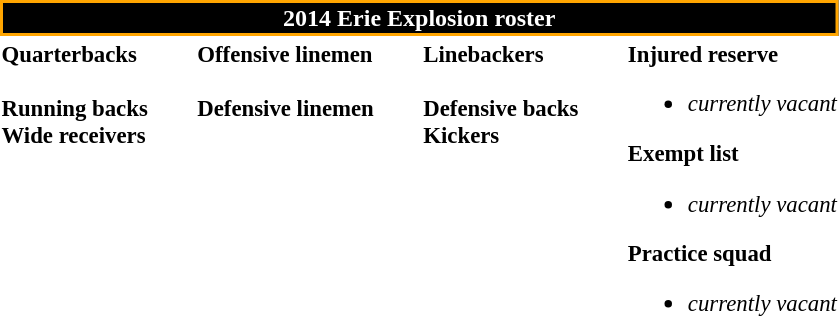<table class="toccolours" style="text-align: left;">
<tr>
<th colspan="7" style="background:black; border:2px solid #FFA500; color:white; text-align:center;">2014 Erie Explosion roster</th>
</tr>
<tr>
<td style="font-size: 95%;" valign="top"><strong>Quarterbacks</strong><br>
<br><strong>Running backs</strong>

<br><strong>Wide receivers</strong>



</td>
<td style="width: 25px;"></td>
<td style="font-size: 95%;" valign="top"><strong>Offensive linemen</strong><br>


<br><strong>Defensive linemen</strong>



</td>
<td style="width: 25px;"></td>
<td style="font-size: 95%;" valign="top"><strong>Linebackers</strong><br>
<br><strong>Defensive backs</strong>



<br><strong>Kickers</strong>
</td>
<td style="width: 25px;"></td>
<td style="font-size: 95%;" valign="top"><strong>Injured reserve</strong><br><ul><li><em>currently vacant</em></li></ul><strong>Exempt list</strong><ul><li><em>currently vacant</em></li></ul><strong>Practice squad</strong><ul><li><em>currently vacant</em></li></ul></td>
</tr>
<tr>
</tr>
</table>
